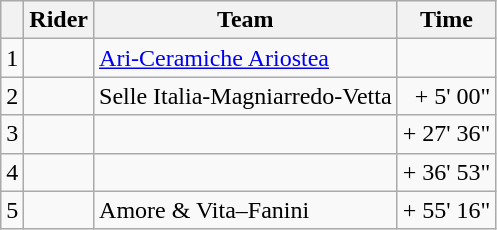<table class="wikitable">
<tr>
<th></th>
<th>Rider</th>
<th>Team</th>
<th>Time</th>
</tr>
<tr>
<td>1</td>
<td> </td>
<td><a href='#'>Ari-Ceramiche Ariostea</a></td>
<td align=right></td>
</tr>
<tr>
<td>2</td>
<td></td>
<td>Selle Italia-Magniarredo-Vetta</td>
<td align=right>+ 5' 00"</td>
</tr>
<tr>
<td>3</td>
<td></td>
<td></td>
<td align=right>+ 27' 36"</td>
</tr>
<tr>
<td>4</td>
<td></td>
<td></td>
<td align=right>+ 36' 53"</td>
</tr>
<tr>
<td>5</td>
<td></td>
<td>Amore & Vita–Fanini</td>
<td align=right>+ 55' 16"</td>
</tr>
</table>
